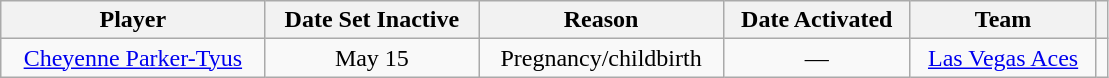<table class="wikitable sortable" style="text-align:center">
<tr>
<th style="width="10%">Player</th>
<th style="width="10%">Date Set Inactive</th>
<th style="width="10%">Reason</th>
<th style="width="10%">Date Activated</th>
<th style="width="10%">Team</th>
<th style="width:1%" class="unsortable"></th>
</tr>
<tr>
<td><a href='#'>Cheyenne Parker-Tyus</a></td>
<td>May 15</td>
<td>Pregnancy/childbirth</td>
<td>—</td>
<td><a href='#'>Las Vegas Aces</a></td>
<td></td>
</tr>
</table>
